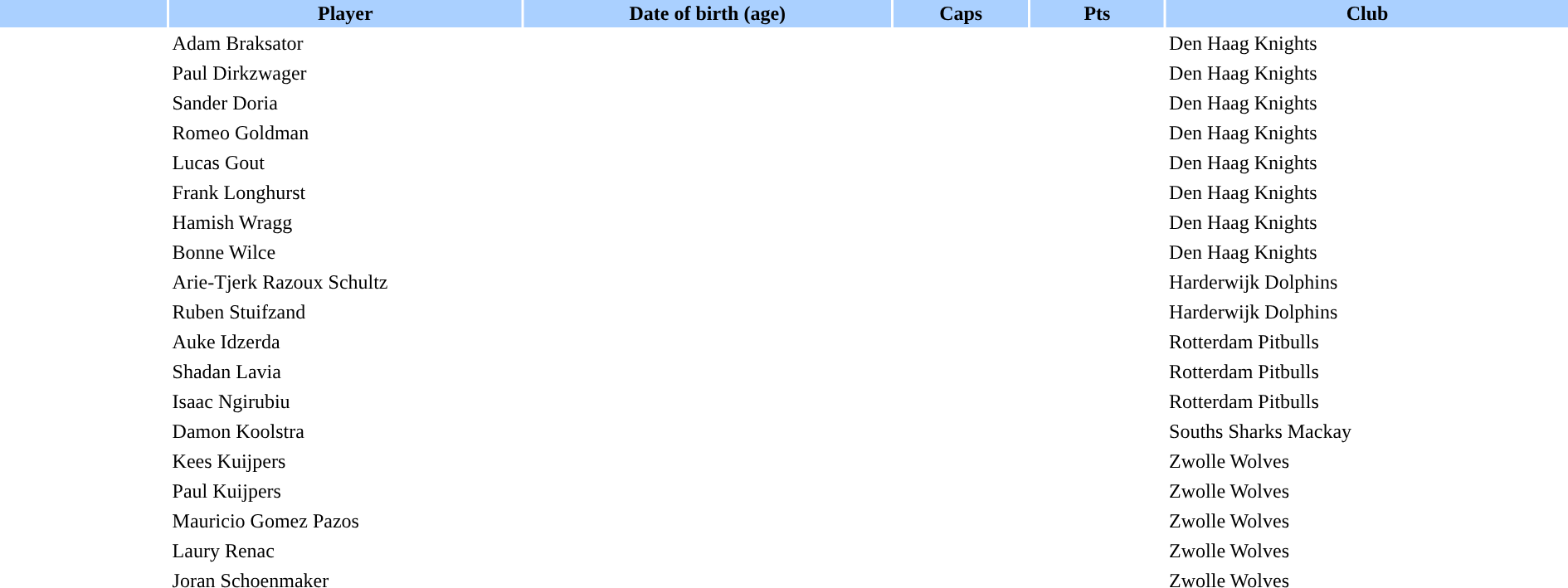<table class="sortable" border="0" cellspacing="2" cellpadding="2" style="width:100%;">
<tr style="background:#AAD0FF">
<th width=10%></th>
<th width="21%">Player</th>
<th width=22%>Date of birth (age)</th>
<th width=8%>Caps</th>
<th width=8%>Pts</th>
<th width=24%>Club</th>
</tr>
<tr>
<td></td>
<td>Adam Braksator</td>
<td></td>
<td></td>
<td></td>
<td>Den Haag Knights</td>
</tr>
<tr>
<td></td>
<td>Paul Dirkzwager</td>
<td></td>
<td></td>
<td></td>
<td>Den Haag Knights</td>
</tr>
<tr>
<td></td>
<td>Sander Doria</td>
<td></td>
<td></td>
<td></td>
<td>Den Haag Knights</td>
</tr>
<tr>
<td></td>
<td>Romeo Goldman</td>
<td></td>
<td></td>
<td></td>
<td>Den Haag Knights</td>
</tr>
<tr>
<td></td>
<td>Lucas Gout</td>
<td></td>
<td></td>
<td></td>
<td>Den Haag Knights</td>
</tr>
<tr>
<td></td>
<td>Frank Longhurst</td>
<td></td>
<td></td>
<td></td>
<td>Den Haag Knights</td>
</tr>
<tr>
<td></td>
<td>Hamish Wragg</td>
<td></td>
<td></td>
<td></td>
<td>Den Haag Knights</td>
</tr>
<tr>
<td></td>
<td>Bonne Wilce</td>
<td></td>
<td></td>
<td></td>
<td>Den Haag Knights</td>
</tr>
<tr>
<td></td>
<td>Arie-Tjerk Razoux Schultz</td>
<td></td>
<td></td>
<td></td>
<td>Harderwijk Dolphins</td>
</tr>
<tr>
<td></td>
<td>Ruben Stuifzand</td>
<td></td>
<td></td>
<td></td>
<td>Harderwijk Dolphins</td>
</tr>
<tr>
<td></td>
<td>Auke Idzerda</td>
<td></td>
<td></td>
<td></td>
<td>Rotterdam Pitbulls</td>
</tr>
<tr>
<td></td>
<td>Shadan Lavia</td>
<td></td>
<td></td>
<td></td>
<td>Rotterdam Pitbulls</td>
</tr>
<tr>
<td></td>
<td>Isaac Ngirubiu</td>
<td></td>
<td></td>
<td></td>
<td>Rotterdam Pitbulls</td>
</tr>
<tr>
<td></td>
<td>Damon Koolstra</td>
<td></td>
<td></td>
<td></td>
<td>Souths Sharks Mackay</td>
</tr>
<tr>
<td></td>
<td>Kees Kuijpers</td>
<td></td>
<td></td>
<td></td>
<td>Zwolle Wolves</td>
</tr>
<tr>
<td></td>
<td>Paul Kuijpers</td>
<td></td>
<td></td>
<td></td>
<td>Zwolle Wolves</td>
</tr>
<tr>
<td></td>
<td>Mauricio Gomez Pazos</td>
<td></td>
<td></td>
<td></td>
<td>Zwolle Wolves</td>
</tr>
<tr>
<td></td>
<td>Laury Renac</td>
<td></td>
<td></td>
<td></td>
<td>Zwolle Wolves</td>
</tr>
<tr>
<td></td>
<td>Joran Schoenmaker</td>
<td></td>
<td></td>
<td></td>
<td>Zwolle Wolves</td>
</tr>
<tr>
<td></td>
</tr>
</table>
